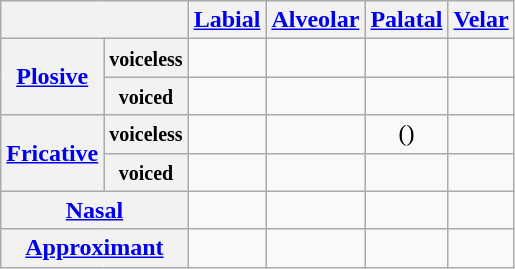<table class="wikitable" style="text-align:center">
<tr>
<th colspan="2"></th>
<th><a href='#'>Labial</a></th>
<th><a href='#'>Alveolar</a></th>
<th><a href='#'>Palatal</a></th>
<th><a href='#'>Velar</a></th>
</tr>
<tr>
<th rowspan="2"><a href='#'>Plosive</a></th>
<th><small>voiceless</small></th>
<td></td>
<td></td>
<td></td>
<td></td>
</tr>
<tr>
<th><small>voiced</small></th>
<td></td>
<td></td>
<td></td>
<td></td>
</tr>
<tr>
<th rowspan="2"><a href='#'>Fricative</a></th>
<th><small>voiceless</small></th>
<td></td>
<td></td>
<td>()</td>
<td></td>
</tr>
<tr>
<th><small>voiced</small></th>
<td></td>
<td></td>
<td></td>
<td></td>
</tr>
<tr>
<th colspan="2"><a href='#'>Nasal</a></th>
<td></td>
<td></td>
<td></td>
<td></td>
</tr>
<tr>
<th colspan="2"><a href='#'>Approximant</a></th>
<td></td>
<td></td>
<td></td>
<td></td>
</tr>
</table>
